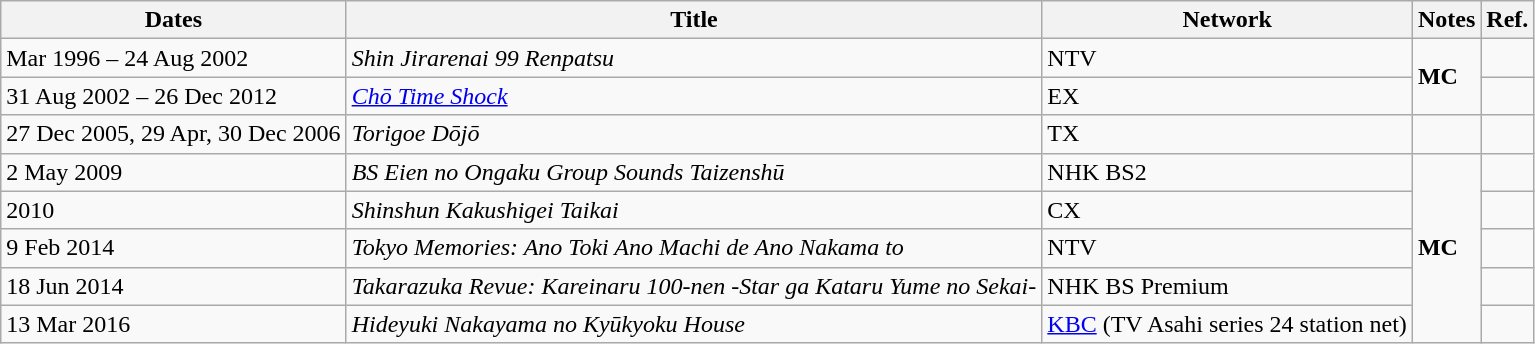<table class="wikitable">
<tr>
<th>Dates</th>
<th>Title</th>
<th>Network</th>
<th>Notes</th>
<th>Ref.</th>
</tr>
<tr>
<td>Mar 1996 – 24 Aug 2002</td>
<td><em>Shin Jirarenai 99 Renpatsu</em></td>
<td>NTV</td>
<td rowspan="2"><strong>MC</strong></td>
<td></td>
</tr>
<tr>
<td>31 Aug 2002 – 26 Dec 2012</td>
<td><em><a href='#'>Chō Time Shock</a></em></td>
<td>EX</td>
<td></td>
</tr>
<tr>
<td>27 Dec 2005, 29 Apr, 30 Dec 2006</td>
<td><em>Torigoe Dōjō</em></td>
<td>TX</td>
<td></td>
<td></td>
</tr>
<tr>
<td>2 May 2009</td>
<td><em>BS Eien no Ongaku Group Sounds Taizenshū</em></td>
<td>NHK BS2</td>
<td rowspan="5"><strong>MC</strong></td>
<td></td>
</tr>
<tr>
<td>2010</td>
<td><em>Shinshun Kakushigei Taikai</em></td>
<td>CX</td>
<td></td>
</tr>
<tr>
<td>9 Feb 2014</td>
<td><em>Tokyo Memories: Ano Toki Ano Machi de Ano Nakama to</em></td>
<td>NTV</td>
<td></td>
</tr>
<tr>
<td>18 Jun 2014</td>
<td><em>Takarazuka Revue: Kareinaru 100-nen -Star ga Kataru Yume no Sekai-</em></td>
<td>NHK BS Premium</td>
<td></td>
</tr>
<tr>
<td>13 Mar 2016</td>
<td><em>Hideyuki Nakayama no Kyūkyoku House</em></td>
<td><a href='#'>KBC</a> (TV Asahi series 24 station net)</td>
<td></td>
</tr>
</table>
